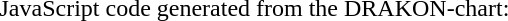<table>
<tr valign="top">
<td></td>
<td><br>JavaScript code generated from the DRAKON-chart:<br></td>
</tr>
</table>
